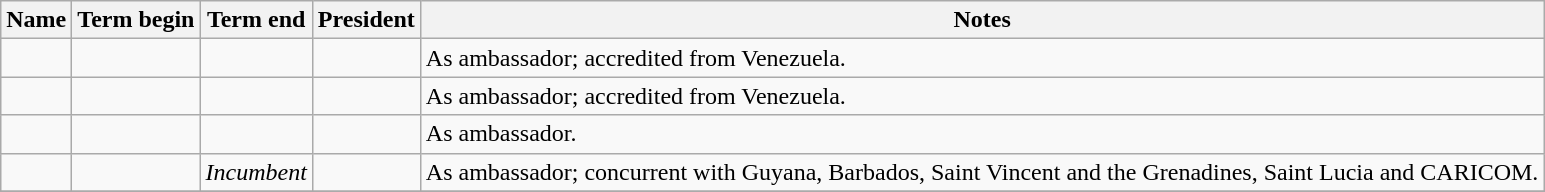<table class="wikitable sortable"  text-align:center;">
<tr>
<th>Name</th>
<th>Term begin</th>
<th>Term end</th>
<th>President</th>
<th class="unsortable">Notes</th>
</tr>
<tr>
<td></td>
<td></td>
<td></td>
<td></td>
<td>As ambassador; accredited from Venezuela.</td>
</tr>
<tr>
<td></td>
<td></td>
<td></td>
<td></td>
<td>As ambassador; accredited from Venezuela.</td>
</tr>
<tr>
<td></td>
<td></td>
<td></td>
<td></td>
<td>As ambassador.</td>
</tr>
<tr>
<td></td>
<td></td>
<td><em>Incumbent</em></td>
<td></td>
<td>As ambassador; concurrent with Guyana, Barbados, Saint Vincent and the Grenadines, Saint Lucia and CARICOM.</td>
</tr>
<tr>
</tr>
</table>
